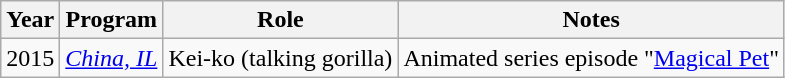<table class="wikitable">
<tr>
<th>Year</th>
<th>Program</th>
<th>Role</th>
<th>Notes</th>
</tr>
<tr>
<td>2015</td>
<td><em><a href='#'>China, IL</a></em></td>
<td>Kei-ko (talking gorilla)</td>
<td>Animated series episode "<a href='#'>Magical Pet</a>"</td>
</tr>
</table>
